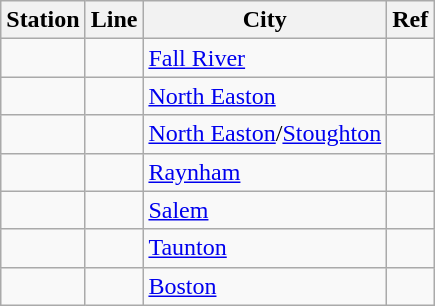<table class="wikitable sortable">
<tr>
<th>Station</th>
<th>Line</th>
<th>City</th>
<th class="unsortable">Ref</th>
</tr>
<tr>
<td></td>
<td><strong></strong></td>
<td><a href='#'>Fall River</a></td>
<td></td>
</tr>
<tr>
<td></td>
<td></td>
<td><a href='#'>North Easton</a></td>
<td></td>
</tr>
<tr>
<td></td>
<td></td>
<td><a href='#'>North Easton</a>/<wbr><a href='#'>Stoughton</a></td>
<td></td>
</tr>
<tr>
<td></td>
<td></td>
<td><a href='#'>Raynham</a></td>
<td></td>
</tr>
<tr>
<td></td>
<td></td>
<td><a href='#'>Salem</a></td>
<td></td>
</tr>
<tr>
<td></td>
<td></td>
<td><a href='#'>Taunton</a></td>
<td></td>
</tr>
<tr>
<td></td>
<td></td>
<td><a href='#'>Boston</a></td>
<td></td>
</tr>
</table>
